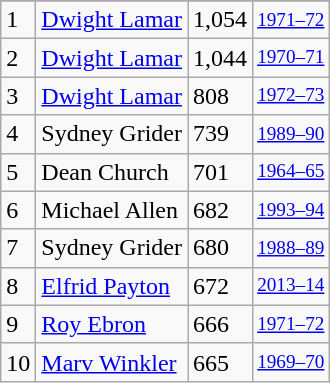<table class="wikitable">
<tr>
</tr>
<tr>
<td>1</td>
<td><a href='#'>Dwight Lamar</a></td>
<td>1,054</td>
<td style="font-size:80%;"><a href='#'>1971–72</a></td>
</tr>
<tr>
<td>2</td>
<td><a href='#'>Dwight Lamar</a></td>
<td>1,044</td>
<td style="font-size:80%;"><a href='#'>1970–71</a></td>
</tr>
<tr>
<td>3</td>
<td><a href='#'>Dwight Lamar</a></td>
<td>808</td>
<td style="font-size:80%;"><a href='#'>1972–73</a></td>
</tr>
<tr>
<td>4</td>
<td>Sydney Grider</td>
<td>739</td>
<td style="font-size:80%;"><a href='#'>1989–90</a></td>
</tr>
<tr>
<td>5</td>
<td>Dean Church</td>
<td>701</td>
<td style="font-size:80%;"><a href='#'>1964–65</a></td>
</tr>
<tr>
<td>6</td>
<td>Michael Allen</td>
<td>682</td>
<td style="font-size:80%;"><a href='#'>1993–94</a></td>
</tr>
<tr>
<td>7</td>
<td>Sydney Grider</td>
<td>680</td>
<td style="font-size:80%;"><a href='#'>1988–89</a></td>
</tr>
<tr>
<td>8</td>
<td><a href='#'>Elfrid Payton</a></td>
<td>672</td>
<td style="font-size:80%;"><a href='#'>2013–14</a></td>
</tr>
<tr>
<td>9</td>
<td><a href='#'>Roy Ebron</a></td>
<td>666</td>
<td style="font-size:80%;"><a href='#'>1971–72</a></td>
</tr>
<tr>
<td>10</td>
<td><a href='#'>Marv Winkler</a></td>
<td>665</td>
<td style="font-size:80%;"><a href='#'>1969–70</a></td>
</tr>
</table>
